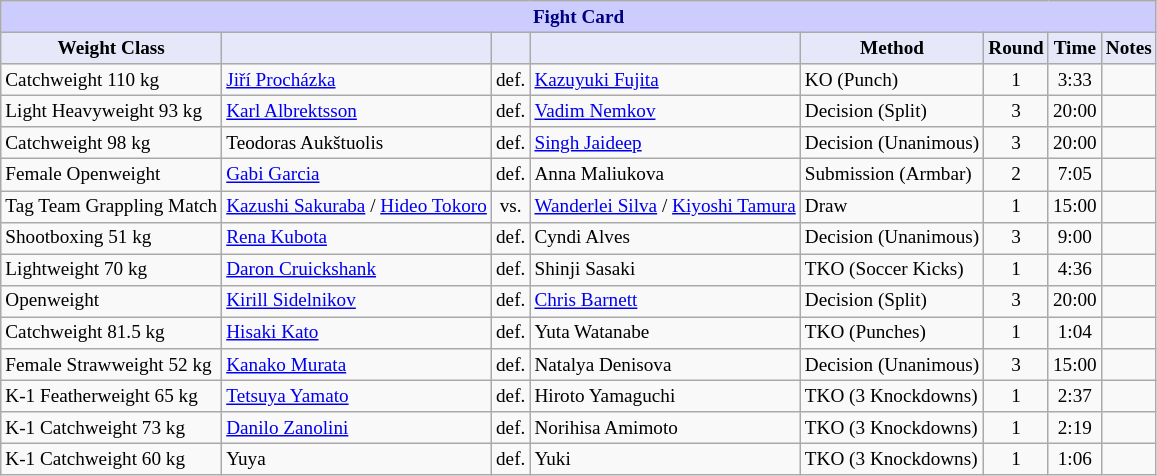<table class="wikitable" style="font-size: 80%;">
<tr>
<th colspan="8" style="background-color: #ccf; color: #000080; text-align: center;"><strong>Fight Card</strong></th>
</tr>
<tr>
<th colspan="1" style="background-color: #E6E8FA; color: #000000; text-align: center;">Weight Class</th>
<th colspan="1" style="background-color: #E6E8FA; color: #000000; text-align: center;"></th>
<th colspan="1" style="background-color: #E6E8FA; color: #000000; text-align: center;"></th>
<th colspan="1" style="background-color: #E6E8FA; color: #000000; text-align: center;"></th>
<th colspan="1" style="background-color: #E6E8FA; color: #000000; text-align: center;">Method</th>
<th colspan="1" style="background-color: #E6E8FA; color: #000000; text-align: center;">Round</th>
<th colspan="1" style="background-color: #E6E8FA; color: #000000; text-align: center;">Time</th>
<th colspan="1" style="background-color: #E6E8FA; color: #000000; text-align: center;">Notes</th>
</tr>
<tr>
<td>Catchweight 110 kg</td>
<td> <a href='#'>Jiří Procházka</a></td>
<td align=center>def.</td>
<td> <a href='#'>Kazuyuki Fujita</a></td>
<td>KO (Punch)</td>
<td align=center>1</td>
<td align=center>3:33</td>
<td></td>
</tr>
<tr>
<td>Light Heavyweight 93 kg</td>
<td> <a href='#'>Karl Albrektsson</a></td>
<td align=center>def.</td>
<td> <a href='#'>Vadim Nemkov</a></td>
<td>Decision (Split)</td>
<td align=center>3</td>
<td align=center>20:00</td>
<td></td>
</tr>
<tr>
<td>Catchweight 98 kg</td>
<td> Teodoras Aukštuolis</td>
<td align=center>def.</td>
<td> <a href='#'>Singh Jaideep</a></td>
<td>Decision (Unanimous)</td>
<td align=center>3</td>
<td align=center>20:00</td>
<td></td>
</tr>
<tr>
<td>Female Openweight</td>
<td> <a href='#'>Gabi Garcia</a></td>
<td align=center>def.</td>
<td> Anna Maliukova</td>
<td>Submission (Armbar)</td>
<td align=center>2</td>
<td align=center>7:05</td>
<td></td>
</tr>
<tr>
<td>Tag Team Grappling Match</td>
<td> <a href='#'>Kazushi Sakuraba</a> /  <a href='#'>Hideo Tokoro</a></td>
<td align=center>vs.</td>
<td> <a href='#'>Wanderlei Silva</a> /   <a href='#'>Kiyoshi Tamura</a></td>
<td>Draw</td>
<td align=center>1</td>
<td align=center>15:00</td>
<td></td>
</tr>
<tr>
<td>Shootboxing 51 kg</td>
<td> <a href='#'>Rena Kubota</a></td>
<td align=center>def.</td>
<td> Cyndi Alves</td>
<td>Decision (Unanimous)</td>
<td align=center>3</td>
<td align=center>9:00</td>
<td></td>
</tr>
<tr>
<td>Lightweight 70 kg</td>
<td> <a href='#'>Daron Cruickshank</a></td>
<td align=center>def.</td>
<td> Shinji Sasaki</td>
<td>TKO (Soccer Kicks)</td>
<td align=center>1</td>
<td align=center>4:36</td>
<td></td>
</tr>
<tr>
<td>Openweight</td>
<td> <a href='#'>Kirill Sidelnikov</a></td>
<td align=center>def.</td>
<td> <a href='#'>Chris Barnett</a></td>
<td>Decision (Split)</td>
<td align=center>3</td>
<td align=center>20:00</td>
<td></td>
</tr>
<tr>
<td>Catchweight 81.5 kg</td>
<td> <a href='#'>Hisaki Kato</a></td>
<td align=center>def.</td>
<td> Yuta Watanabe</td>
<td>TKO (Punches)</td>
<td align=center>1</td>
<td align=center>1:04</td>
<td></td>
</tr>
<tr>
<td>Female Strawweight 52 kg</td>
<td> <a href='#'>Kanako Murata</a></td>
<td align=center>def.</td>
<td> Natalya Denisova</td>
<td>Decision (Unanimous)</td>
<td align=center>3</td>
<td align=center>15:00</td>
<td></td>
</tr>
<tr>
<td>K-1 Featherweight 65 kg</td>
<td> <a href='#'>Tetsuya Yamato</a></td>
<td align=center>def.</td>
<td> Hiroto Yamaguchi</td>
<td>TKO (3 Knockdowns)</td>
<td align=center>1</td>
<td align=center>2:37</td>
<td></td>
</tr>
<tr>
<td>K-1 Catchweight 73 kg</td>
<td> <a href='#'>Danilo Zanolini</a></td>
<td align=center>def.</td>
<td> Norihisa Amimoto</td>
<td>TKO (3 Knockdowns)</td>
<td align=center>1</td>
<td align=center>2:19</td>
<td></td>
</tr>
<tr>
<td>K-1 Catchweight 60 kg</td>
<td> Yuya</td>
<td align=center>def.</td>
<td> Yuki</td>
<td>TKO (3 Knockdowns)</td>
<td align=center>1</td>
<td align=center>1:06</td>
<td></td>
</tr>
</table>
